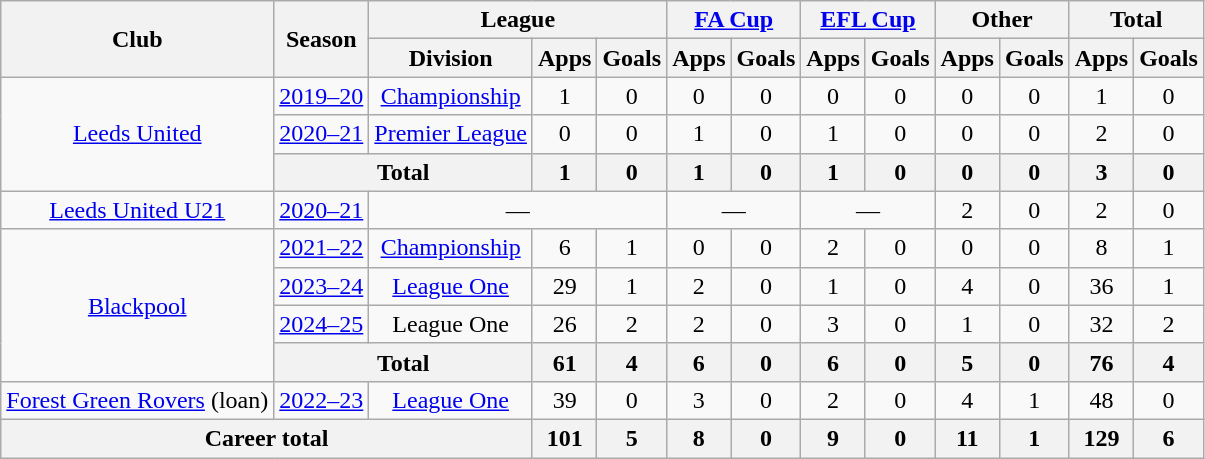<table class="wikitable" style="text-align: center;">
<tr>
<th rowspan="2">Club</th>
<th rowspan="2">Season</th>
<th colspan="3">League</th>
<th colspan="2"><a href='#'>FA Cup</a></th>
<th colspan="2"><a href='#'>EFL Cup</a></th>
<th colspan="2">Other</th>
<th colspan="2">Total</th>
</tr>
<tr>
<th>Division</th>
<th>Apps</th>
<th>Goals</th>
<th>Apps</th>
<th>Goals</th>
<th>Apps</th>
<th>Goals</th>
<th>Apps</th>
<th>Goals</th>
<th>Apps</th>
<th>Goals</th>
</tr>
<tr>
<td rowspan="3"><a href='#'>Leeds United</a></td>
<td><a href='#'>2019–20</a></td>
<td><a href='#'>Championship</a></td>
<td>1</td>
<td>0</td>
<td>0</td>
<td>0</td>
<td>0</td>
<td>0</td>
<td>0</td>
<td>0</td>
<td>1</td>
<td>0</td>
</tr>
<tr>
<td><a href='#'>2020–21</a></td>
<td><a href='#'>Premier League</a></td>
<td>0</td>
<td>0</td>
<td>1</td>
<td>0</td>
<td>1</td>
<td>0</td>
<td>0</td>
<td>0</td>
<td>2</td>
<td>0</td>
</tr>
<tr>
<th colspan="2">Total</th>
<th>1</th>
<th>0</th>
<th>1</th>
<th>0</th>
<th>1</th>
<th>0</th>
<th>0</th>
<th>0</th>
<th>3</th>
<th>0</th>
</tr>
<tr>
<td><a href='#'>Leeds United U21</a></td>
<td><a href='#'>2020–21</a></td>
<td colspan="3">—</td>
<td colspan="2">—</td>
<td colspan="2">—</td>
<td>2</td>
<td>0</td>
<td>2</td>
<td>0</td>
</tr>
<tr>
<td rowspan="4"><a href='#'>Blackpool</a></td>
<td><a href='#'>2021–22</a></td>
<td><a href='#'>Championship</a></td>
<td>6</td>
<td>1</td>
<td>0</td>
<td>0</td>
<td>2</td>
<td>0</td>
<td>0</td>
<td>0</td>
<td>8</td>
<td>1</td>
</tr>
<tr>
<td><a href='#'>2023–24</a></td>
<td><a href='#'>League One</a></td>
<td>29</td>
<td>1</td>
<td>2</td>
<td>0</td>
<td>1</td>
<td>0</td>
<td>4</td>
<td>0</td>
<td>36</td>
<td>1</td>
</tr>
<tr>
<td><a href='#'>2024–25</a></td>
<td>League One</td>
<td>26</td>
<td>2</td>
<td>2</td>
<td>0</td>
<td>3</td>
<td>0</td>
<td>1</td>
<td>0</td>
<td>32</td>
<td>2</td>
</tr>
<tr>
<th colspan="2">Total</th>
<th>61</th>
<th>4</th>
<th>6</th>
<th>0</th>
<th>6</th>
<th>0</th>
<th>5</th>
<th>0</th>
<th>76</th>
<th>4</th>
</tr>
<tr>
<td><a href='#'>Forest Green Rovers</a> (loan)</td>
<td><a href='#'>2022–23</a></td>
<td><a href='#'>League One</a></td>
<td>39</td>
<td>0</td>
<td>3</td>
<td>0</td>
<td>2</td>
<td>0</td>
<td>4</td>
<td>1</td>
<td>48</td>
<td>0</td>
</tr>
<tr>
<th colspan="3">Career total</th>
<th>101</th>
<th>5</th>
<th>8</th>
<th>0</th>
<th>9</th>
<th>0</th>
<th>11</th>
<th>1</th>
<th>129</th>
<th>6</th>
</tr>
</table>
